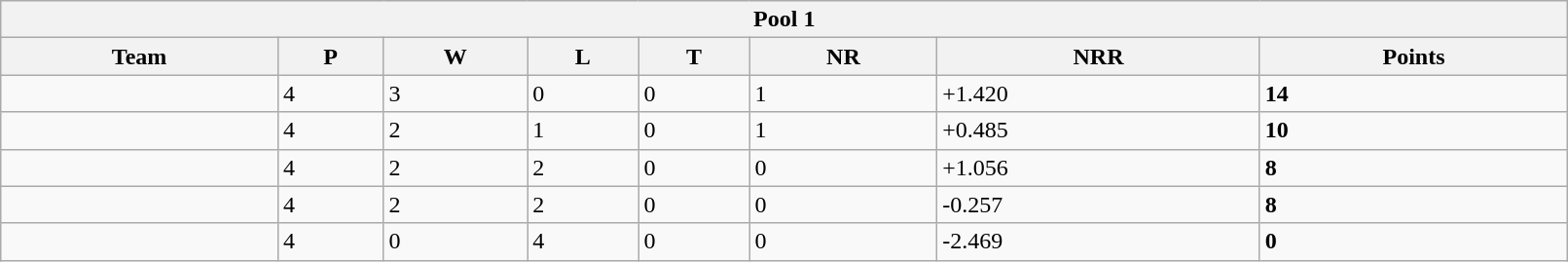<table class="wikitable" width=85%>
<tr>
<th colspan="8">Pool 1</th>
</tr>
<tr>
<th>Team</th>
<th>P</th>
<th>W</th>
<th>L</th>
<th>T</th>
<th>NR</th>
<th>NRR</th>
<th>Points</th>
</tr>
<tr>
<td align=left></td>
<td>4</td>
<td>3</td>
<td>0</td>
<td>0</td>
<td>1</td>
<td>+1.420</td>
<td><strong>14</strong></td>
</tr>
<tr>
<td align=left></td>
<td>4</td>
<td>2</td>
<td>1</td>
<td>0</td>
<td>1</td>
<td>+0.485</td>
<td><strong>10</strong></td>
</tr>
<tr>
<td align=left></td>
<td>4</td>
<td>2</td>
<td>2</td>
<td>0</td>
<td>0</td>
<td>+1.056</td>
<td><strong>8</strong></td>
</tr>
<tr>
<td align=left></td>
<td>4</td>
<td>2</td>
<td>2</td>
<td>0</td>
<td>0</td>
<td>-0.257</td>
<td><strong>8</strong></td>
</tr>
<tr>
<td align=left></td>
<td>4</td>
<td>0</td>
<td>4</td>
<td>0</td>
<td>0</td>
<td>-2.469</td>
<td><strong>0</strong></td>
</tr>
</table>
